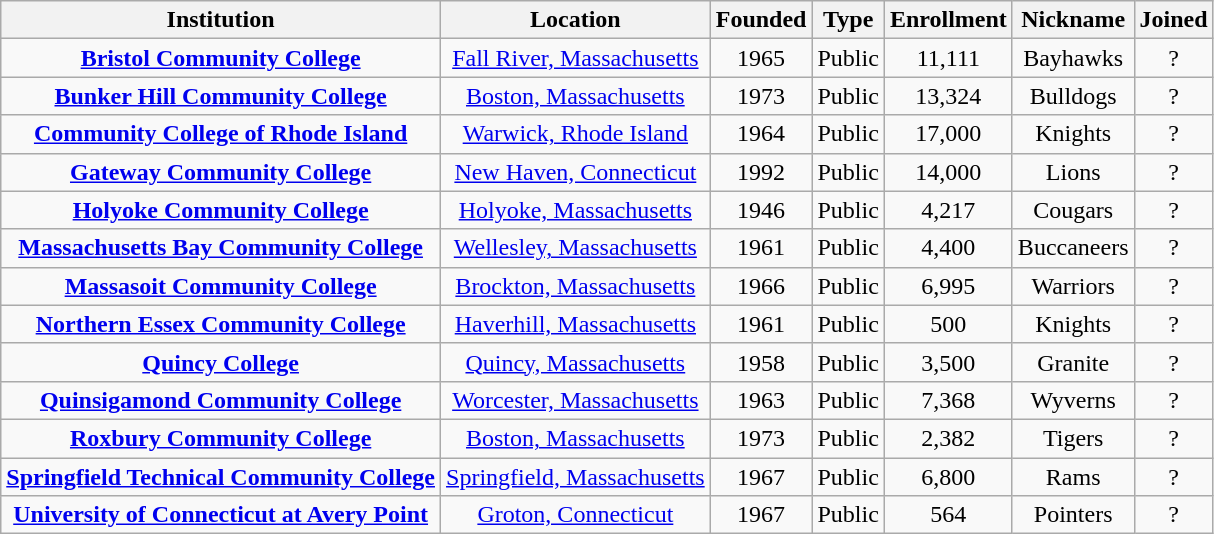<table class="wikitable sortable" style="text-align:center;">
<tr>
<th>Institution</th>
<th>Location</th>
<th>Founded</th>
<th>Type</th>
<th>Enrollment</th>
<th>Nickname</th>
<th>Joined</th>
</tr>
<tr>
<td><strong><a href='#'>Bristol Community College</a></strong></td>
<td><a href='#'>Fall River, Massachusetts</a></td>
<td>1965</td>
<td>Public</td>
<td>11,111</td>
<td>Bayhawks</td>
<td>?</td>
</tr>
<tr>
<td><strong><a href='#'>Bunker Hill Community College</a></strong></td>
<td><a href='#'>Boston, Massachusetts</a></td>
<td>1973</td>
<td>Public</td>
<td>13,324</td>
<td>Bulldogs</td>
<td>?</td>
</tr>
<tr>
<td><strong><a href='#'>Community College of Rhode Island</a></strong><br></td>
<td><a href='#'>Warwick, Rhode Island</a></td>
<td>1964</td>
<td>Public</td>
<td>17,000</td>
<td>Knights</td>
<td>?</td>
</tr>
<tr>
<td><strong><a href='#'>Gateway Community College</a></strong></td>
<td><a href='#'>New Haven, Connecticut</a></td>
<td>1992</td>
<td>Public</td>
<td>14,000</td>
<td>Lions</td>
<td>?</td>
</tr>
<tr>
<td><strong><a href='#'>Holyoke Community College</a></strong></td>
<td><a href='#'>Holyoke, Massachusetts</a></td>
<td>1946</td>
<td>Public</td>
<td>4,217</td>
<td>Cougars</td>
<td>?</td>
</tr>
<tr>
<td><strong><a href='#'>Massachusetts Bay Community College</a></strong><br></td>
<td><a href='#'>Wellesley, Massachusetts</a></td>
<td>1961</td>
<td>Public</td>
<td>4,400</td>
<td>Buccaneers</td>
<td>?</td>
</tr>
<tr>
<td><strong><a href='#'>Massasoit Community College</a></strong></td>
<td><a href='#'>Brockton, Massachusetts</a></td>
<td>1966</td>
<td>Public</td>
<td>6,995</td>
<td>Warriors</td>
<td>?</td>
</tr>
<tr>
<td><strong><a href='#'>Northern Essex Community College</a></strong></td>
<td><a href='#'>Haverhill, Massachusetts</a></td>
<td>1961</td>
<td>Public</td>
<td>500</td>
<td>Knights</td>
<td>?</td>
</tr>
<tr>
<td><strong><a href='#'>Quincy College</a></strong></td>
<td><a href='#'>Quincy, Massachusetts</a></td>
<td>1958</td>
<td>Public</td>
<td>3,500</td>
<td>Granite</td>
<td>?</td>
</tr>
<tr>
<td><strong><a href='#'>Quinsigamond Community College</a></strong></td>
<td><a href='#'>Worcester, Massachusetts</a></td>
<td>1963</td>
<td>Public</td>
<td>7,368</td>
<td>Wyverns</td>
<td>?</td>
</tr>
<tr>
<td><strong><a href='#'>Roxbury Community College</a></strong></td>
<td><a href='#'>Boston, Massachusetts</a></td>
<td>1973</td>
<td>Public</td>
<td>2,382</td>
<td>Tigers</td>
<td>?</td>
</tr>
<tr>
<td><strong><a href='#'>Springfield Technical Community College</a></strong></td>
<td><a href='#'>Springfield, Massachusetts</a></td>
<td>1967</td>
<td>Public</td>
<td>6,800</td>
<td>Rams</td>
<td>?</td>
</tr>
<tr>
<td><strong><a href='#'>University of Connecticut at Avery Point</a></strong><br></td>
<td><a href='#'>Groton, Connecticut</a></td>
<td>1967</td>
<td>Public</td>
<td>564</td>
<td>Pointers</td>
<td>?</td>
</tr>
</table>
